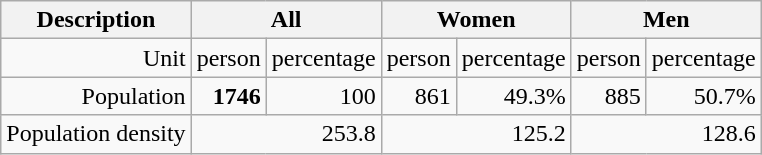<table class="wikitable" style="text-align:right;">
<tr>
<th>Description</th>
<th colspan=2>All</th>
<th colspan=2>Women</th>
<th colspan=2>Men</th>
</tr>
<tr>
<td>Unit</td>
<td>person</td>
<td>percentage</td>
<td>person</td>
<td>percentage</td>
<td>person</td>
<td>percentage</td>
</tr>
<tr ->
<td>Population</td>
<td><strong>1746</strong></td>
<td>100</td>
<td>861</td>
<td>49.3%</td>
<td>885</td>
<td>50.7%</td>
</tr>
<tr ->
<td>Population density</td>
<td colspan=2>253.8</td>
<td colspan=2>125.2</td>
<td colspan=2>128.6</td>
</tr>
</table>
